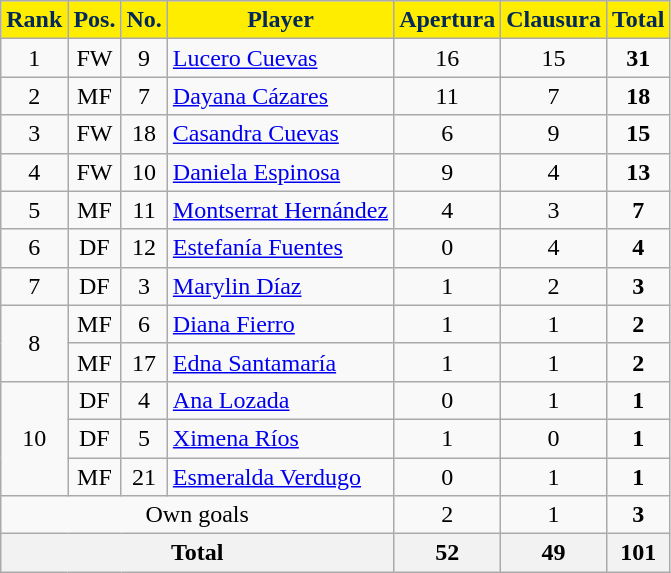<table class="wikitable" style="text-align:center;">
<tr>
<th style=background-color:#FFED00;color:#03295A>Rank</th>
<th style=background-color:#FFED00;color:#03295A>Pos.</th>
<th style=background-color:#FFED00;color:#03295A>No.</th>
<th style=background-color:#FFED00;color:#03295A>Player</th>
<th style=background-color:#FFED00;color:#03295A>Apertura</th>
<th style=background-color:#FFED00;color:#03295A>Clausura</th>
<th style=background-color:#FFED00;color:#03295A>Total</th>
</tr>
<tr>
<td>1</td>
<td>FW</td>
<td>9</td>
<td align=left> <a href='#'>Lucero Cuevas</a></td>
<td>16</td>
<td>15</td>
<td><strong>31</strong></td>
</tr>
<tr>
<td>2</td>
<td>MF</td>
<td>7</td>
<td align=left> <a href='#'>Dayana Cázares</a></td>
<td>11</td>
<td>7</td>
<td><strong>18</strong></td>
</tr>
<tr>
<td>3</td>
<td>FW</td>
<td>18</td>
<td align=left> <a href='#'>Casandra Cuevas</a></td>
<td>6</td>
<td>9</td>
<td><strong>15</strong></td>
</tr>
<tr>
<td>4</td>
<td>FW</td>
<td>10</td>
<td align=left> <a href='#'>Daniela Espinosa</a></td>
<td>9</td>
<td>4</td>
<td><strong>13</strong></td>
</tr>
<tr>
<td>5</td>
<td>MF</td>
<td>11</td>
<td align=left> <a href='#'>Montserrat Hernández</a></td>
<td>4</td>
<td>3</td>
<td><strong>7</strong></td>
</tr>
<tr>
<td>6</td>
<td>DF</td>
<td>12</td>
<td align=left> <a href='#'>Estefanía Fuentes</a></td>
<td>0</td>
<td>4</td>
<td><strong>4</strong></td>
</tr>
<tr>
<td>7</td>
<td>DF</td>
<td>3</td>
<td align=left> <a href='#'>Marylin Díaz</a></td>
<td>1</td>
<td>2</td>
<td><strong>3</strong></td>
</tr>
<tr>
<td rowspan=2>8</td>
<td>MF</td>
<td>6</td>
<td align=left> <a href='#'>Diana Fierro</a></td>
<td>1</td>
<td>1</td>
<td><strong>2</strong></td>
</tr>
<tr>
<td>MF</td>
<td>17</td>
<td align=left> <a href='#'>Edna Santamaría</a></td>
<td>1</td>
<td>1</td>
<td><strong>2</strong></td>
</tr>
<tr>
<td rowspan=3>10</td>
<td>DF</td>
<td>4</td>
<td align=left> <a href='#'>Ana Lozada</a></td>
<td>0</td>
<td>1</td>
<td><strong>1</strong></td>
</tr>
<tr>
<td>DF</td>
<td>5</td>
<td align=left> <a href='#'>Ximena Ríos</a></td>
<td>1</td>
<td>0</td>
<td><strong>1</strong></td>
</tr>
<tr>
<td>MF</td>
<td>21</td>
<td align=left> <a href='#'>Esmeralda Verdugo</a></td>
<td>0</td>
<td>1</td>
<td><strong>1</strong></td>
</tr>
<tr>
<td colspan=4>Own goals</td>
<td>2</td>
<td>1</td>
<td><strong>3</strong></td>
</tr>
<tr>
<th align=center colspan=4>Total</th>
<th align=center>52</th>
<th align=center>49</th>
<th align=center>101</th>
</tr>
</table>
